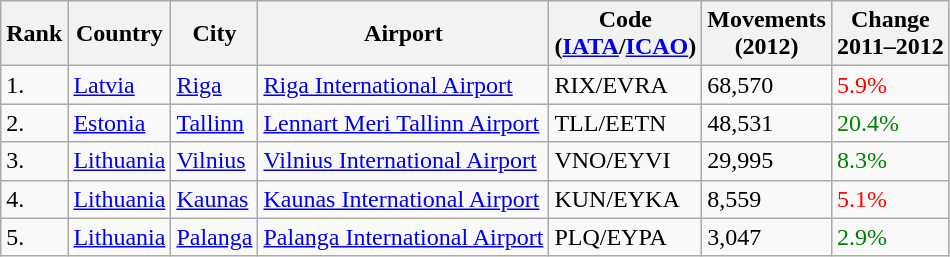<table class="wikitable sortable">
<tr>
<th>Rank</th>
<th>Country</th>
<th>City</th>
<th>Airport</th>
<th>Code<br>(<a href='#'>IATA</a>/<a href='#'>ICAO</a>)</th>
<th>Movements<br>(2012)</th>
<th>Change<br>2011–2012</th>
</tr>
<tr>
<td>1.</td>
<td> <a href='#'>Latvia</a></td>
<td><a href='#'>Riga</a></td>
<td><a href='#'>Riga International Airport</a></td>
<td>RIX/EVRA</td>
<td>68,570</td>
<td style="color:red"> 5.9%</td>
</tr>
<tr>
<td>2.</td>
<td> <a href='#'>Estonia</a></td>
<td><a href='#'>Tallinn</a></td>
<td><a href='#'>Lennart Meri Tallinn Airport</a></td>
<td>TLL/EETN</td>
<td>48,531</td>
<td style="color:green"> 20.4%</td>
</tr>
<tr>
<td>3.</td>
<td> <a href='#'>Lithuania</a></td>
<td><a href='#'>Vilnius</a></td>
<td><a href='#'>Vilnius International Airport</a></td>
<td>VNO/EYVI</td>
<td>29,995</td>
<td style="color:green"> 8.3%</td>
</tr>
<tr>
<td>4.</td>
<td> <a href='#'>Lithuania</a></td>
<td><a href='#'>Kaunas</a></td>
<td><a href='#'>Kaunas International Airport</a></td>
<td>KUN/EYKA</td>
<td>8,559</td>
<td style="color:red"> 5.1%</td>
</tr>
<tr>
<td>5.</td>
<td> <a href='#'>Lithuania</a></td>
<td><a href='#'>Palanga</a></td>
<td><a href='#'>Palanga International Airport</a></td>
<td>PLQ/EYPA</td>
<td>3,047</td>
<td style="color:green"> 2.9%</td>
</tr>
</table>
